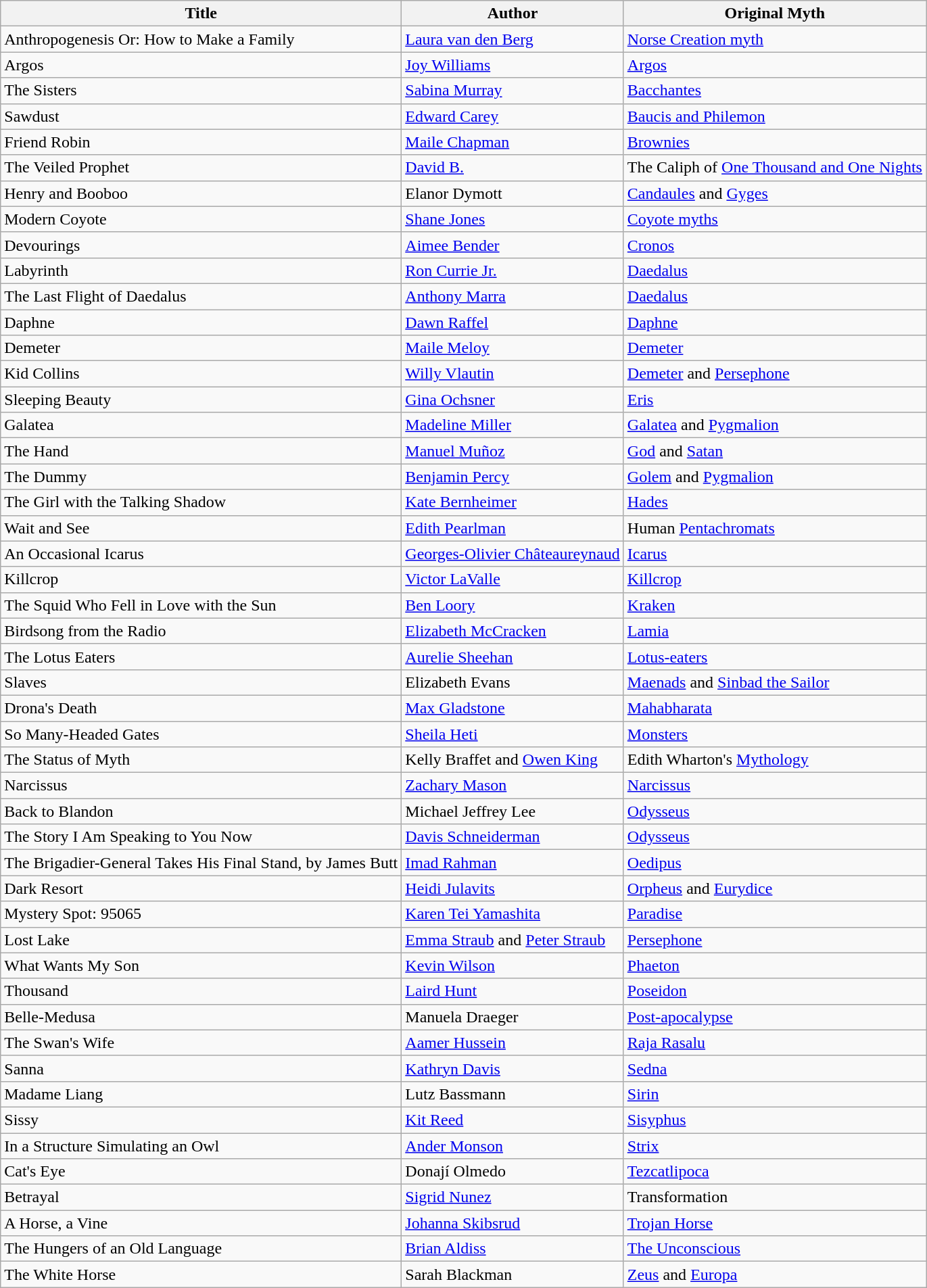<table class="wikitable">
<tr>
<th>Title</th>
<th>Author</th>
<th>Original Myth</th>
</tr>
<tr>
<td>Anthropogenesis Or: How to Make a Family</td>
<td><a href='#'>Laura van den Berg</a></td>
<td><a href='#'>Norse Creation myth</a></td>
</tr>
<tr>
<td>Argos</td>
<td><a href='#'>Joy Williams</a></td>
<td><a href='#'>Argos</a></td>
</tr>
<tr>
<td>The Sisters</td>
<td><a href='#'>Sabina Murray</a></td>
<td><a href='#'>Bacchantes</a></td>
</tr>
<tr>
<td>Sawdust</td>
<td><a href='#'>Edward Carey</a></td>
<td><a href='#'>Baucis and Philemon</a></td>
</tr>
<tr>
<td>Friend Robin</td>
<td><a href='#'>Maile Chapman</a></td>
<td><a href='#'>Brownies</a></td>
</tr>
<tr>
<td>The Veiled Prophet</td>
<td><a href='#'>David B.</a></td>
<td>The Caliph of <a href='#'>One Thousand and One Nights</a></td>
</tr>
<tr>
<td>Henry and Booboo</td>
<td>Elanor Dymott</td>
<td><a href='#'>Candaules</a> and <a href='#'>Gyges</a></td>
</tr>
<tr>
<td>Modern Coyote</td>
<td><a href='#'>Shane Jones</a></td>
<td><a href='#'>Coyote myths</a></td>
</tr>
<tr>
<td>Devourings</td>
<td><a href='#'>Aimee Bender</a></td>
<td><a href='#'>Cronos</a></td>
</tr>
<tr>
<td>Labyrinth</td>
<td><a href='#'>Ron Currie Jr.</a></td>
<td><a href='#'>Daedalus</a></td>
</tr>
<tr>
<td>The Last Flight of Daedalus</td>
<td><a href='#'>Anthony Marra</a></td>
<td><a href='#'>Daedalus</a></td>
</tr>
<tr>
<td>Daphne</td>
<td><a href='#'>Dawn Raffel</a></td>
<td><a href='#'>Daphne</a></td>
</tr>
<tr>
<td>Demeter</td>
<td><a href='#'>Maile Meloy</a></td>
<td><a href='#'>Demeter</a></td>
</tr>
<tr>
<td>Kid Collins</td>
<td><a href='#'>Willy Vlautin</a></td>
<td><a href='#'>Demeter</a> and <a href='#'>Persephone</a></td>
</tr>
<tr>
<td>Sleeping Beauty</td>
<td><a href='#'>Gina Ochsner</a></td>
<td><a href='#'>Eris</a></td>
</tr>
<tr>
<td>Galatea</td>
<td><a href='#'>Madeline Miller</a></td>
<td><a href='#'>Galatea</a> and <a href='#'>Pygmalion</a></td>
</tr>
<tr>
<td>The Hand</td>
<td><a href='#'>Manuel Muñoz</a></td>
<td><a href='#'>God</a> and <a href='#'>Satan</a></td>
</tr>
<tr>
<td>The Dummy</td>
<td><a href='#'>Benjamin Percy</a></td>
<td><a href='#'>Golem</a> and <a href='#'>Pygmalion</a></td>
</tr>
<tr>
<td>The Girl with the Talking Shadow</td>
<td><a href='#'>Kate Bernheimer</a></td>
<td><a href='#'>Hades</a></td>
</tr>
<tr>
<td>Wait and See</td>
<td><a href='#'>Edith Pearlman</a></td>
<td>Human <a href='#'>Pentachromats</a></td>
</tr>
<tr>
<td>An Occasional Icarus</td>
<td><a href='#'>Georges-Olivier Châteaureynaud</a></td>
<td><a href='#'>Icarus</a></td>
</tr>
<tr>
<td>Killcrop</td>
<td><a href='#'>Victor LaValle</a></td>
<td><a href='#'>Killcrop</a></td>
</tr>
<tr>
<td>The Squid Who Fell in Love with the Sun</td>
<td><a href='#'>Ben Loory</a></td>
<td><a href='#'>Kraken</a></td>
</tr>
<tr>
<td>Birdsong from the Radio</td>
<td><a href='#'>Elizabeth McCracken</a></td>
<td><a href='#'>Lamia</a></td>
</tr>
<tr>
<td>The Lotus Eaters</td>
<td><a href='#'>Aurelie Sheehan</a></td>
<td><a href='#'>Lotus-eaters</a></td>
</tr>
<tr>
<td>Slaves</td>
<td>Elizabeth Evans</td>
<td><a href='#'>Maenads</a> and <a href='#'>Sinbad the Sailor</a></td>
</tr>
<tr>
<td>Drona's Death</td>
<td><a href='#'>Max Gladstone</a></td>
<td><a href='#'>Mahabharata</a></td>
</tr>
<tr>
<td>So Many-Headed Gates</td>
<td><a href='#'>Sheila Heti</a></td>
<td><a href='#'>Monsters</a></td>
</tr>
<tr>
<td>The Status of Myth</td>
<td>Kelly Braffet and <a href='#'>Owen King</a></td>
<td>Edith Wharton's <a href='#'>Mythology</a></td>
</tr>
<tr>
<td>Narcissus</td>
<td><a href='#'>Zachary Mason</a></td>
<td><a href='#'>Narcissus</a></td>
</tr>
<tr>
<td>Back to Blandon</td>
<td>Michael Jeffrey Lee</td>
<td><a href='#'>Odysseus</a></td>
</tr>
<tr>
<td>The Story I Am Speaking to You Now</td>
<td><a href='#'>Davis Schneiderman</a></td>
<td><a href='#'>Odysseus</a></td>
</tr>
<tr>
<td>The Brigadier-General Takes His Final Stand, by James Butt</td>
<td><a href='#'>Imad Rahman</a></td>
<td><a href='#'>Oedipus</a></td>
</tr>
<tr>
<td>Dark Resort</td>
<td><a href='#'>Heidi Julavits</a></td>
<td><a href='#'>Orpheus</a> and <a href='#'>Eurydice</a></td>
</tr>
<tr>
<td>Mystery Spot: 95065</td>
<td><a href='#'>Karen Tei Yamashita</a></td>
<td><a href='#'>Paradise</a></td>
</tr>
<tr>
<td>Lost Lake</td>
<td><a href='#'>Emma Straub</a> and <a href='#'>Peter Straub</a></td>
<td><a href='#'>Persephone</a></td>
</tr>
<tr>
<td>What Wants My Son</td>
<td><a href='#'>Kevin Wilson</a></td>
<td><a href='#'>Phaeton</a></td>
</tr>
<tr>
<td>Thousand</td>
<td><a href='#'>Laird Hunt</a></td>
<td><a href='#'>Poseidon</a></td>
</tr>
<tr>
<td>Belle-Medusa</td>
<td>Manuela Draeger</td>
<td><a href='#'>Post-apocalypse</a></td>
</tr>
<tr>
<td>The Swan's Wife</td>
<td><a href='#'>Aamer Hussein</a></td>
<td><a href='#'>Raja Rasalu</a></td>
</tr>
<tr>
<td>Sanna</td>
<td><a href='#'>Kathryn Davis</a></td>
<td><a href='#'>Sedna</a></td>
</tr>
<tr>
<td>Madame Liang</td>
<td>Lutz Bassmann</td>
<td><a href='#'>Sirin</a></td>
</tr>
<tr>
<td>Sissy</td>
<td><a href='#'>Kit Reed</a></td>
<td><a href='#'>Sisyphus</a></td>
</tr>
<tr>
<td>In a Structure Simulating an Owl</td>
<td><a href='#'>Ander Monson</a></td>
<td><a href='#'>Strix</a></td>
</tr>
<tr>
<td>Cat's Eye</td>
<td>Donají Olmedo</td>
<td><a href='#'>Tezcatlipoca</a></td>
</tr>
<tr>
<td>Betrayal</td>
<td><a href='#'>Sigrid Nunez</a></td>
<td>Transformation</td>
</tr>
<tr>
<td>A Horse, a Vine</td>
<td><a href='#'>Johanna Skibsrud</a></td>
<td><a href='#'>Trojan Horse</a></td>
</tr>
<tr>
<td>The Hungers of an Old Language</td>
<td><a href='#'>Brian Aldiss</a></td>
<td><a href='#'>The Unconscious</a></td>
</tr>
<tr>
<td>The White Horse</td>
<td>Sarah Blackman</td>
<td><a href='#'>Zeus</a> and <a href='#'>Europa</a></td>
</tr>
</table>
